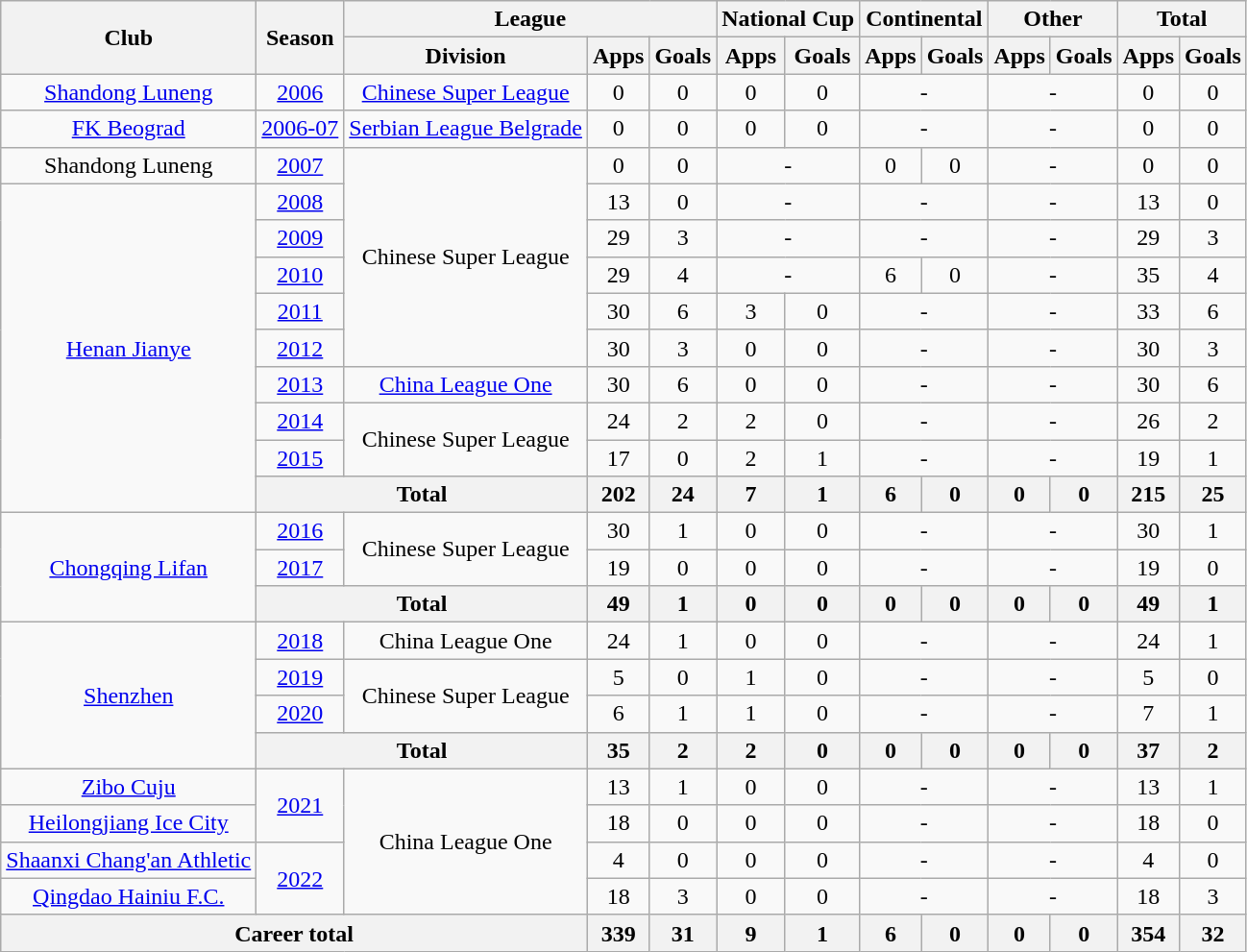<table class="wikitable" style="text-align: center">
<tr>
<th rowspan="2">Club</th>
<th rowspan="2">Season</th>
<th colspan="3">League</th>
<th colspan="2">National Cup</th>
<th colspan="2">Continental</th>
<th colspan="2">Other</th>
<th colspan="2">Total</th>
</tr>
<tr>
<th>Division</th>
<th>Apps</th>
<th>Goals</th>
<th>Apps</th>
<th>Goals</th>
<th>Apps</th>
<th>Goals</th>
<th>Apps</th>
<th>Goals</th>
<th>Apps</th>
<th>Goals</th>
</tr>
<tr>
<td><a href='#'>Shandong Luneng</a></td>
<td><a href='#'>2006</a></td>
<td><a href='#'>Chinese Super League</a></td>
<td>0</td>
<td>0</td>
<td>0</td>
<td>0</td>
<td colspan="2">-</td>
<td colspan="2">-</td>
<td>0</td>
<td>0</td>
</tr>
<tr>
<td><a href='#'>FK Beograd</a></td>
<td><a href='#'>2006-07</a></td>
<td><a href='#'>Serbian League Belgrade</a></td>
<td>0</td>
<td>0</td>
<td>0</td>
<td>0</td>
<td colspan="2">-</td>
<td colspan="2">-</td>
<td>0</td>
<td>0</td>
</tr>
<tr>
<td>Shandong Luneng</td>
<td><a href='#'>2007</a></td>
<td rowspan="6">Chinese Super League</td>
<td>0</td>
<td>0</td>
<td colspan="2">-</td>
<td>0</td>
<td>0</td>
<td colspan="2">-</td>
<td>0</td>
<td>0</td>
</tr>
<tr>
<td rowspan=9><a href='#'>Henan Jianye</a></td>
<td><a href='#'>2008</a></td>
<td>13</td>
<td>0</td>
<td colspan="2">-</td>
<td colspan="2">-</td>
<td colspan="2">-</td>
<td>13</td>
<td>0</td>
</tr>
<tr>
<td><a href='#'>2009</a></td>
<td>29</td>
<td>3</td>
<td colspan="2">-</td>
<td colspan="2">-</td>
<td colspan="2">-</td>
<td>29</td>
<td>3</td>
</tr>
<tr>
<td><a href='#'>2010</a></td>
<td>29</td>
<td>4</td>
<td colspan="2">-</td>
<td>6</td>
<td>0</td>
<td colspan="2">-</td>
<td>35</td>
<td>4</td>
</tr>
<tr>
<td><a href='#'>2011</a></td>
<td>30</td>
<td>6</td>
<td>3</td>
<td>0</td>
<td colspan="2">-</td>
<td colspan="2">-</td>
<td>33</td>
<td>6</td>
</tr>
<tr>
<td><a href='#'>2012</a></td>
<td>30</td>
<td>3</td>
<td>0</td>
<td>0</td>
<td colspan="2">-</td>
<td colspan="2">-</td>
<td>30</td>
<td>3</td>
</tr>
<tr>
<td><a href='#'>2013</a></td>
<td><a href='#'>China League One</a></td>
<td>30</td>
<td>6</td>
<td>0</td>
<td>0</td>
<td colspan="2">-</td>
<td colspan="2">-</td>
<td>30</td>
<td>6</td>
</tr>
<tr>
<td><a href='#'>2014</a></td>
<td rowspan=2>Chinese Super League</td>
<td>24</td>
<td>2</td>
<td>2</td>
<td>0</td>
<td colspan="2">-</td>
<td colspan="2">-</td>
<td>26</td>
<td>2</td>
</tr>
<tr>
<td><a href='#'>2015</a></td>
<td>17</td>
<td>0</td>
<td>2</td>
<td>1</td>
<td colspan="2">-</td>
<td colspan="2">-</td>
<td>19</td>
<td>1</td>
</tr>
<tr>
<th colspan=2>Total</th>
<th>202</th>
<th>24</th>
<th>7</th>
<th>1</th>
<th>6</th>
<th>0</th>
<th>0</th>
<th>0</th>
<th>215</th>
<th>25</th>
</tr>
<tr>
<td rowspan=3><a href='#'>Chongqing Lifan</a></td>
<td><a href='#'>2016</a></td>
<td rowspan=2>Chinese Super League</td>
<td>30</td>
<td>1</td>
<td>0</td>
<td>0</td>
<td colspan="2">-</td>
<td colspan="2">-</td>
<td>30</td>
<td>1</td>
</tr>
<tr>
<td><a href='#'>2017</a></td>
<td>19</td>
<td>0</td>
<td>0</td>
<td>0</td>
<td colspan="2">-</td>
<td colspan="2">-</td>
<td>19</td>
<td>0</td>
</tr>
<tr>
<th colspan=2>Total</th>
<th>49</th>
<th>1</th>
<th>0</th>
<th>0</th>
<th>0</th>
<th>0</th>
<th>0</th>
<th>0</th>
<th>49</th>
<th>1</th>
</tr>
<tr>
<td rowspan=4><a href='#'>Shenzhen</a></td>
<td><a href='#'>2018</a></td>
<td>China League One</td>
<td>24</td>
<td>1</td>
<td>0</td>
<td>0</td>
<td colspan="2">-</td>
<td colspan="2">-</td>
<td>24</td>
<td>1</td>
</tr>
<tr>
<td><a href='#'>2019</a></td>
<td rowspan=2>Chinese Super League</td>
<td>5</td>
<td>0</td>
<td>1</td>
<td>0</td>
<td colspan="2">-</td>
<td colspan="2">-</td>
<td>5</td>
<td>0</td>
</tr>
<tr>
<td><a href='#'>2020</a></td>
<td>6</td>
<td>1</td>
<td>1</td>
<td>0</td>
<td colspan="2">-</td>
<td colspan="2">-</td>
<td>7</td>
<td>1</td>
</tr>
<tr>
<th colspan=2>Total</th>
<th>35</th>
<th>2</th>
<th>2</th>
<th>0</th>
<th>0</th>
<th>0</th>
<th>0</th>
<th>0</th>
<th>37</th>
<th>2</th>
</tr>
<tr>
<td><a href='#'>Zibo Cuju</a></td>
<td rowspan=2><a href='#'>2021</a></td>
<td rowspan=4>China League One</td>
<td>13</td>
<td>1</td>
<td>0</td>
<td>0</td>
<td colspan="2">-</td>
<td colspan="2">-</td>
<td>13</td>
<td>1</td>
</tr>
<tr>
<td><a href='#'>Heilongjiang Ice City</a></td>
<td>18</td>
<td>0</td>
<td>0</td>
<td>0</td>
<td colspan="2">-</td>
<td colspan="2">-</td>
<td>18</td>
<td>0</td>
</tr>
<tr>
<td><a href='#'>Shaanxi Chang'an Athletic</a></td>
<td rowspan=2><a href='#'>2022</a></td>
<td>4</td>
<td>0</td>
<td>0</td>
<td>0</td>
<td colspan="2">-</td>
<td colspan="2">-</td>
<td>4</td>
<td>0</td>
</tr>
<tr>
<td><a href='#'>Qingdao Hainiu F.C.</a></td>
<td>18</td>
<td>3</td>
<td>0</td>
<td>0</td>
<td colspan="2">-</td>
<td colspan="2">-</td>
<td>18</td>
<td>3</td>
</tr>
<tr>
<th colspan=3>Career total</th>
<th>339</th>
<th>31</th>
<th>9</th>
<th>1</th>
<th>6</th>
<th>0</th>
<th>0</th>
<th>0</th>
<th>354</th>
<th>32</th>
</tr>
</table>
